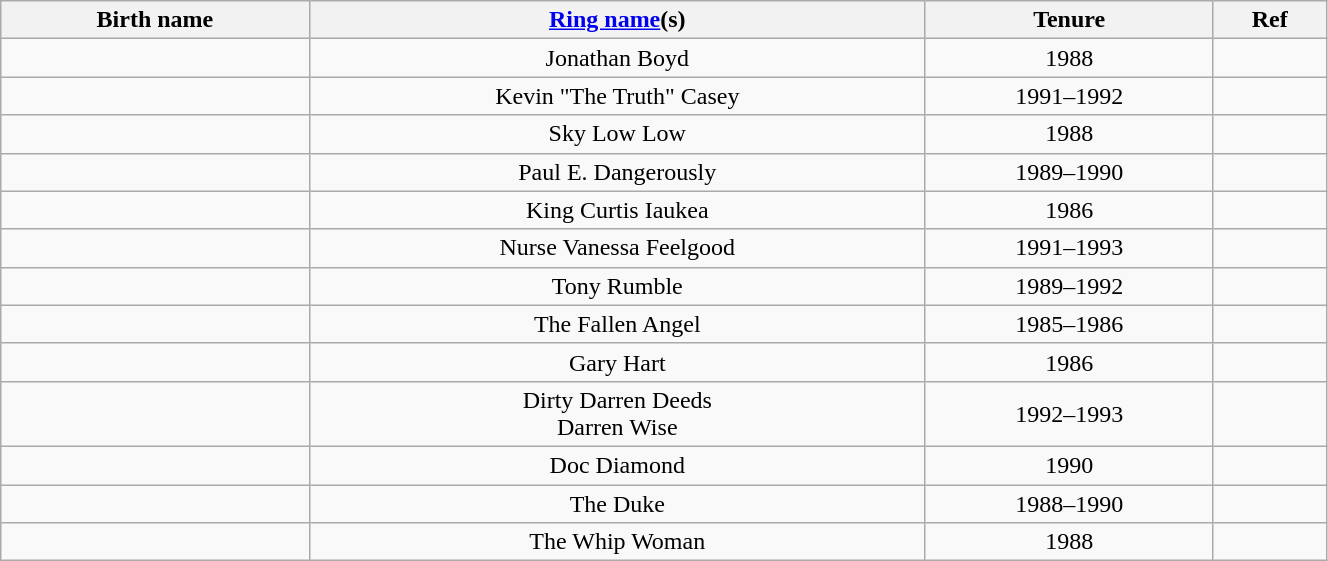<table class="sortable wikitable" style="text-align:center; width:70%;">
<tr>
<th>Birth name</th>
<th><a href='#'>Ring name</a>(s)</th>
<th>Tenure</th>
<th>Ref</th>
</tr>
<tr>
<td></td>
<td>Jonathan Boyd</td>
<td sort>1988</td>
<td></td>
</tr>
<tr>
<td></td>
<td>Kevin "The Truth" Casey</td>
<td sort>1991–1992</td>
<td></td>
</tr>
<tr>
<td></td>
<td>Sky Low Low</td>
<td sort>1988</td>
<td></td>
</tr>
<tr>
<td></td>
<td>Paul E. Dangerously</td>
<td sort>1989–1990</td>
<td></td>
</tr>
<tr>
<td></td>
<td>King Curtis Iaukea</td>
<td sort>1986</td>
<td></td>
</tr>
<tr>
<td></td>
<td>Nurse Vanessa Feelgood</td>
<td sort>1991–1993</td>
<td></td>
</tr>
<tr>
<td></td>
<td>Tony Rumble</td>
<td sort>1989–1992</td>
<td></td>
</tr>
<tr>
<td></td>
<td>The Fallen Angel</td>
<td sort>1985–1986</td>
<td></td>
</tr>
<tr>
<td></td>
<td>Gary Hart</td>
<td sort>1986</td>
<td></td>
</tr>
<tr>
<td></td>
<td>Dirty Darren Deeds<br>Darren Wise</td>
<td sort>1992–1993</td>
<td></td>
</tr>
<tr>
<td></td>
<td>Doc Diamond</td>
<td sort>1990</td>
<td></td>
</tr>
<tr>
<td></td>
<td>The Duke</td>
<td sort>1988–1990</td>
<td></td>
</tr>
<tr>
<td></td>
<td>The Whip Woman</td>
<td sort>1988</td>
<td></td>
</tr>
</table>
